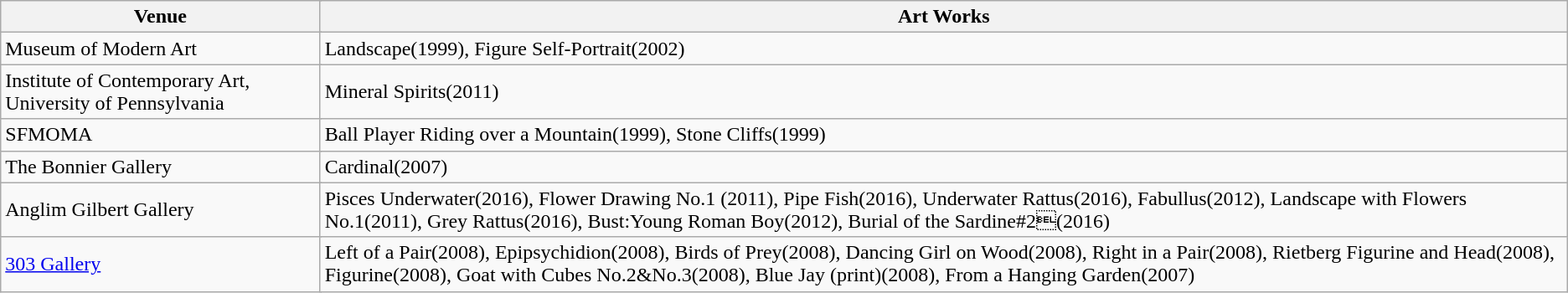<table class="wikitable">
<tr>
<th colspan="2">Venue</th>
<th colspan="2">Art Works</th>
</tr>
<tr>
<td colspan="2">Museum of Modern Art</td>
<td colspan="2">Landscape(1999), Figure Self-Portrait(2002)</td>
</tr>
<tr>
<td colspan="2">Institute of Contemporary Art, University of Pennsylvania</td>
<td colspan="2">Mineral Spirits(2011)</td>
</tr>
<tr>
<td colspan="2">SFMOMA</td>
<td colspan="2">Ball Player Riding over a Mountain(1999), Stone Cliffs(1999)</td>
</tr>
<tr>
<td colspan="2">The Bonnier Gallery</td>
<td colspan="2">Cardinal(2007)</td>
</tr>
<tr>
<td colspan="2">Anglim Gilbert Gallery</td>
<td colspan="2">Pisces Underwater(2016), Flower Drawing No.1 (2011), Pipe Fish(2016), Underwater Rattus(2016), Fabullus(2012), Landscape with Flowers No.1(2011), Grey Rattus(2016), Bust:Young Roman Boy(2012), Burial of the Sardine#2&#7(2016)</td>
</tr>
<tr>
<td colspan="2"><a href='#'>303 Gallery</a></td>
<td colspan="2">Left of a Pair(2008), Epipsychidion(2008), Birds of Prey(2008), Dancing Girl on Wood(2008), Right in a Pair(2008), Rietberg Figurine and Head(2008), Figurine(2008), Goat with Cubes No.2&No.3(2008), Blue Jay (print)(2008), From a Hanging Garden(2007)</td>
</tr>
</table>
